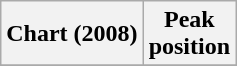<table class="wikitable sortable">
<tr>
<th>Chart (2008)</th>
<th>Peak<br>position</th>
</tr>
<tr>
</tr>
</table>
